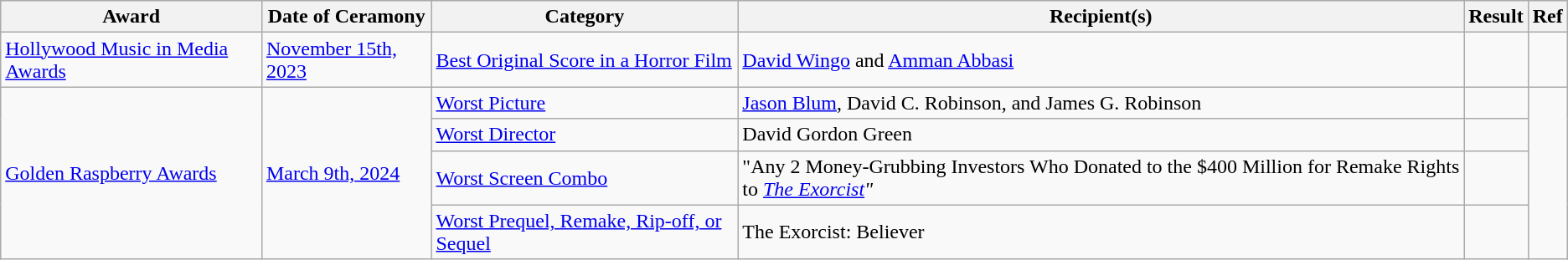<table class="wikitable">
<tr>
<th>Award</th>
<th>Date of Ceramony</th>
<th>Category</th>
<th>Recipient(s)</th>
<th>Result</th>
<th>Ref</th>
</tr>
<tr>
<td><a href='#'>Hollywood Music in Media Awards</a></td>
<td><a href='#'>November 15th, 2023</a></td>
<td><a href='#'>Best Original Score in a Horror Film</a></td>
<td><a href='#'>David Wingo</a> and <a href='#'>Amman Abbasi</a></td>
<td></td>
<td></td>
</tr>
<tr>
<td rowspan="4"><a href='#'>Golden Raspberry Awards</a></td>
<td rowspan="4"><a href='#'>March 9th, 2024</a></td>
<td><a href='#'>Worst Picture</a></td>
<td><a href='#'>Jason Blum</a>, David C. Robinson, and James G. Robinson</td>
<td></td>
<td rowspan="4"></td>
</tr>
<tr>
<td><a href='#'>Worst Director</a></td>
<td>David Gordon Green</td>
<td></td>
</tr>
<tr>
<td><a href='#'>Worst Screen Combo</a></td>
<td>"Any 2 Money-Grubbing Investors Who Donated to the $400 Million for Remake Rights to <em><a href='#'>The Exorcist</a>"</em></td>
<td></td>
</tr>
<tr>
<td><a href='#'>Worst Prequel, Remake, Rip-off, or Sequel</a></td>
<td>The Exorcist: Believer</td>
<td></td>
</tr>
</table>
